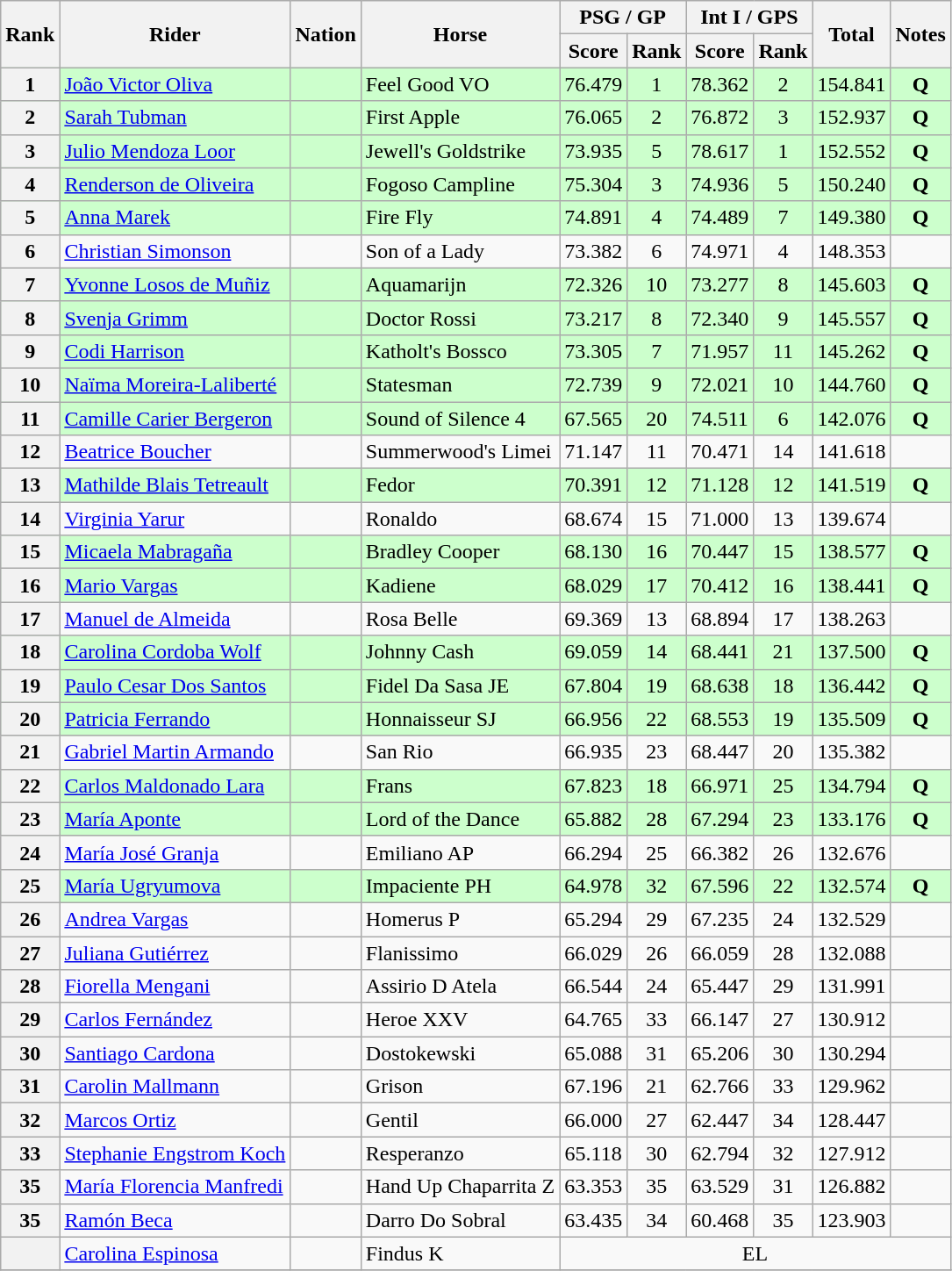<table class="wikitable sortable" style="text-align:center">
<tr>
<th rowspan="2">Rank</th>
<th rowspan="2">Rider</th>
<th rowspan="2">Nation</th>
<th rowspan="2">Horse</th>
<th colspan="2">PSG / GP</th>
<th colspan="2">Int I / GPS</th>
<th rowspan="2">Total</th>
<th rowspan="2">Notes</th>
</tr>
<tr>
<th>Score</th>
<th>Rank</th>
<th>Score</th>
<th>Rank</th>
</tr>
<tr bgcolor=ccffcc>
<th>1</th>
<td align=left><a href='#'>João Victor Oliva</a></td>
<td align=left></td>
<td align=left>Feel Good VO</td>
<td>76.479</td>
<td>1</td>
<td>78.362</td>
<td>2</td>
<td>154.841</td>
<td><strong>Q</strong></td>
</tr>
<tr bgcolor=ccffcc>
<th>2</th>
<td align=left><a href='#'>Sarah Tubman</a></td>
<td align=left></td>
<td align=left>First Apple</td>
<td>76.065</td>
<td>2</td>
<td>76.872</td>
<td>3</td>
<td>152.937</td>
<td><strong>Q</strong></td>
</tr>
<tr bgcolor=ccffcc>
<th>3</th>
<td align=left><a href='#'>Julio Mendoza Loor</a></td>
<td align=left></td>
<td align=left>Jewell's Goldstrike</td>
<td>73.935</td>
<td>5</td>
<td>78.617</td>
<td>1</td>
<td>152.552</td>
<td><strong>Q</strong></td>
</tr>
<tr bgcolor=ccffcc>
<th>4</th>
<td align=left><a href='#'>Renderson de Oliveira</a></td>
<td align=left></td>
<td align=left>Fogoso Campline</td>
<td>75.304</td>
<td>3</td>
<td>74.936</td>
<td>5</td>
<td>150.240</td>
<td><strong>Q</strong></td>
</tr>
<tr bgcolor=ccffcc>
<th>5</th>
<td align=left><a href='#'>Anna Marek</a></td>
<td align=left></td>
<td align=left>Fire Fly</td>
<td>74.891</td>
<td>4</td>
<td>74.489</td>
<td>7</td>
<td>149.380</td>
<td><strong>Q</strong></td>
</tr>
<tr>
<th>6</th>
<td align=left><a href='#'>Christian Simonson</a></td>
<td align=left></td>
<td align=left>Son of a Lady</td>
<td>73.382</td>
<td>6</td>
<td>74.971</td>
<td>4</td>
<td>148.353</td>
<td></td>
</tr>
<tr bgcolor=ccffcc>
<th>7</th>
<td align=left><a href='#'>Yvonne Losos de Muñiz</a></td>
<td align=left></td>
<td align=left>Aquamarijn</td>
<td>72.326</td>
<td>10</td>
<td>73.277</td>
<td>8</td>
<td>145.603</td>
<td><strong>Q</strong></td>
</tr>
<tr bgcolor=ccffcc>
<th>8</th>
<td align=left><a href='#'>Svenja Grimm</a></td>
<td align=left></td>
<td align=left>Doctor Rossi</td>
<td>73.217</td>
<td>8</td>
<td>72.340</td>
<td>9</td>
<td>145.557</td>
<td><strong>Q</strong></td>
</tr>
<tr bgcolor=ccffcc>
<th>9</th>
<td align=left><a href='#'>Codi Harrison</a></td>
<td align=left></td>
<td align=left>Katholt's Bossco</td>
<td>73.305</td>
<td>7</td>
<td>71.957</td>
<td>11</td>
<td>145.262</td>
<td><strong>Q</strong></td>
</tr>
<tr bgcolor=ccffcc>
<th>10</th>
<td align=left><a href='#'>Naïma Moreira-Laliberté</a></td>
<td align=left></td>
<td align=left>Statesman</td>
<td>72.739</td>
<td>9</td>
<td>72.021</td>
<td>10</td>
<td>144.760</td>
<td><strong>Q</strong></td>
</tr>
<tr bgcolor=ccffcc>
<th>11</th>
<td align=left><a href='#'>Camille Carier Bergeron</a></td>
<td align=left></td>
<td align=left>Sound of Silence 4</td>
<td>67.565</td>
<td>20</td>
<td>74.511</td>
<td>6</td>
<td>142.076</td>
<td><strong>Q</strong></td>
</tr>
<tr>
<th>12</th>
<td align=left><a href='#'>Beatrice Boucher</a></td>
<td align=left></td>
<td align=left>Summerwood's Limei</td>
<td>71.147</td>
<td>11</td>
<td>70.471</td>
<td>14</td>
<td>141.618</td>
<td></td>
</tr>
<tr bgcolor=ccffcc>
<th>13</th>
<td align=left><a href='#'>Mathilde Blais Tetreault</a></td>
<td align=left></td>
<td align=left>Fedor</td>
<td>70.391</td>
<td>12</td>
<td>71.128</td>
<td>12</td>
<td>141.519</td>
<td><strong>Q</strong></td>
</tr>
<tr>
<th>14</th>
<td align=left><a href='#'>Virginia Yarur</a></td>
<td align=left></td>
<td align=left>Ronaldo</td>
<td>68.674</td>
<td>15</td>
<td>71.000</td>
<td>13</td>
<td>139.674</td>
<td></td>
</tr>
<tr bgcolor=ccffcc>
<th>15</th>
<td align=left><a href='#'>Micaela Mabragaña</a></td>
<td align=left></td>
<td align=left>Bradley Cooper</td>
<td>68.130</td>
<td>16</td>
<td>70.447</td>
<td>15</td>
<td>138.577</td>
<td><strong>Q</strong></td>
</tr>
<tr bgcolor=ccffcc>
<th>16</th>
<td align=left><a href='#'>Mario Vargas</a></td>
<td align=left></td>
<td align=left>Kadiene</td>
<td>68.029</td>
<td>17</td>
<td>70.412</td>
<td>16</td>
<td>138.441</td>
<td><strong>Q</strong></td>
</tr>
<tr>
<th>17</th>
<td align=left><a href='#'>Manuel de Almeida</a></td>
<td align=left></td>
<td align=left>Rosa Belle</td>
<td>69.369</td>
<td>13</td>
<td>68.894</td>
<td>17</td>
<td>138.263</td>
<td></td>
</tr>
<tr bgcolor=ccffcc>
<th>18</th>
<td align=left><a href='#'>Carolina Cordoba Wolf</a></td>
<td align=left></td>
<td align=left>Johnny Cash</td>
<td>69.059</td>
<td>14</td>
<td>68.441</td>
<td>21</td>
<td>137.500</td>
<td><strong>Q</strong></td>
</tr>
<tr bgcolor=ccffcc>
<th>19</th>
<td align=left><a href='#'>Paulo Cesar Dos Santos</a></td>
<td align=left></td>
<td align=left>Fidel Da Sasa JE</td>
<td>67.804</td>
<td>19</td>
<td>68.638</td>
<td>18</td>
<td>136.442</td>
<td><strong>Q</strong></td>
</tr>
<tr bgcolor=ccffcc>
<th>20</th>
<td align=left><a href='#'>Patricia Ferrando</a></td>
<td align=left></td>
<td align=left>Honnaisseur SJ</td>
<td>66.956</td>
<td>22</td>
<td>68.553</td>
<td>19</td>
<td>135.509</td>
<td><strong>Q</strong></td>
</tr>
<tr>
<th>21</th>
<td align=left><a href='#'>Gabriel Martin Armando</a></td>
<td align=left></td>
<td align=left>San Rio</td>
<td>66.935</td>
<td>23</td>
<td>68.447</td>
<td>20</td>
<td>135.382</td>
<td></td>
</tr>
<tr bgcolor=ccffcc>
<th>22</th>
<td align=left><a href='#'>Carlos Maldonado Lara</a></td>
<td align=left></td>
<td align=left>Frans</td>
<td>67.823</td>
<td>18</td>
<td>66.971</td>
<td>25</td>
<td>134.794</td>
<td><strong>Q</strong></td>
</tr>
<tr bgcolor=ccffcc>
<th>23</th>
<td align=left><a href='#'>María Aponte</a></td>
<td align=left></td>
<td align=left>Lord of the Dance</td>
<td>65.882</td>
<td>28</td>
<td>67.294</td>
<td>23</td>
<td>133.176</td>
<td><strong>Q</strong></td>
</tr>
<tr>
<th>24</th>
<td align=left><a href='#'>María José Granja</a></td>
<td align=left></td>
<td align=left>Emiliano AP</td>
<td>66.294</td>
<td>25</td>
<td>66.382</td>
<td>26</td>
<td>132.676</td>
<td></td>
</tr>
<tr bgcolor=ccffcc>
<th>25</th>
<td align=left><a href='#'>María Ugryumova</a></td>
<td align=left></td>
<td align=left>Impaciente PH</td>
<td>64.978</td>
<td>32</td>
<td>67.596</td>
<td>22</td>
<td>132.574</td>
<td><strong>Q</strong></td>
</tr>
<tr>
<th>26</th>
<td align=left><a href='#'>Andrea Vargas</a></td>
<td align=left></td>
<td align=left>Homerus P</td>
<td>65.294</td>
<td>29</td>
<td>67.235</td>
<td>24</td>
<td>132.529</td>
<td></td>
</tr>
<tr>
<th>27</th>
<td align=left><a href='#'>Juliana Gutiérrez</a></td>
<td align=left></td>
<td align=left>Flanissimo</td>
<td>66.029</td>
<td>26</td>
<td>66.059</td>
<td>28</td>
<td>132.088</td>
<td></td>
</tr>
<tr>
<th>28</th>
<td align=left><a href='#'>Fiorella Mengani</a></td>
<td align=left></td>
<td align=left>Assirio D Atela</td>
<td>66.544</td>
<td>24</td>
<td>65.447</td>
<td>29</td>
<td>131.991</td>
<td></td>
</tr>
<tr>
<th>29</th>
<td align=left><a href='#'>Carlos Fernández</a></td>
<td align=left></td>
<td align=left>Heroe XXV</td>
<td>64.765</td>
<td>33</td>
<td>66.147</td>
<td>27</td>
<td>130.912</td>
<td></td>
</tr>
<tr>
<th>30</th>
<td align=left><a href='#'>Santiago Cardona</a></td>
<td align=left></td>
<td align=left>Dostokewski</td>
<td>65.088</td>
<td>31</td>
<td>65.206</td>
<td>30</td>
<td>130.294</td>
<td></td>
</tr>
<tr>
<th>31</th>
<td align=left><a href='#'>Carolin Mallmann</a></td>
<td align=left></td>
<td align=left>Grison</td>
<td>67.196</td>
<td>21</td>
<td>62.766</td>
<td>33</td>
<td>129.962</td>
<td></td>
</tr>
<tr>
<th>32</th>
<td align=left><a href='#'>Marcos Ortiz</a></td>
<td align=left></td>
<td align=left>Gentil</td>
<td>66.000</td>
<td>27</td>
<td>62.447</td>
<td>34</td>
<td>128.447</td>
<td></td>
</tr>
<tr>
<th>33</th>
<td align=left><a href='#'>Stephanie Engstrom Koch</a></td>
<td align=left></td>
<td align=left>Resperanzo</td>
<td>65.118</td>
<td>30</td>
<td>62.794</td>
<td>32</td>
<td>127.912</td>
<td></td>
</tr>
<tr>
<th>35</th>
<td align=left><a href='#'>María Florencia Manfredi</a></td>
<td align=left></td>
<td align=left>Hand Up Chaparrita Z</td>
<td>63.353</td>
<td>35</td>
<td>63.529</td>
<td>31</td>
<td>126.882</td>
<td></td>
</tr>
<tr>
<th>35</th>
<td align=left><a href='#'>Ramón Beca</a></td>
<td align=left></td>
<td align=left>Darro Do Sobral</td>
<td>63.435</td>
<td>34</td>
<td>60.468</td>
<td>35</td>
<td>123.903</td>
<td></td>
</tr>
<tr>
<th></th>
<td align=left><a href='#'>Carolina Espinosa</a></td>
<td align=left></td>
<td align=left>Findus K</td>
<td colspan="6">EL</td>
</tr>
<tr>
</tr>
</table>
